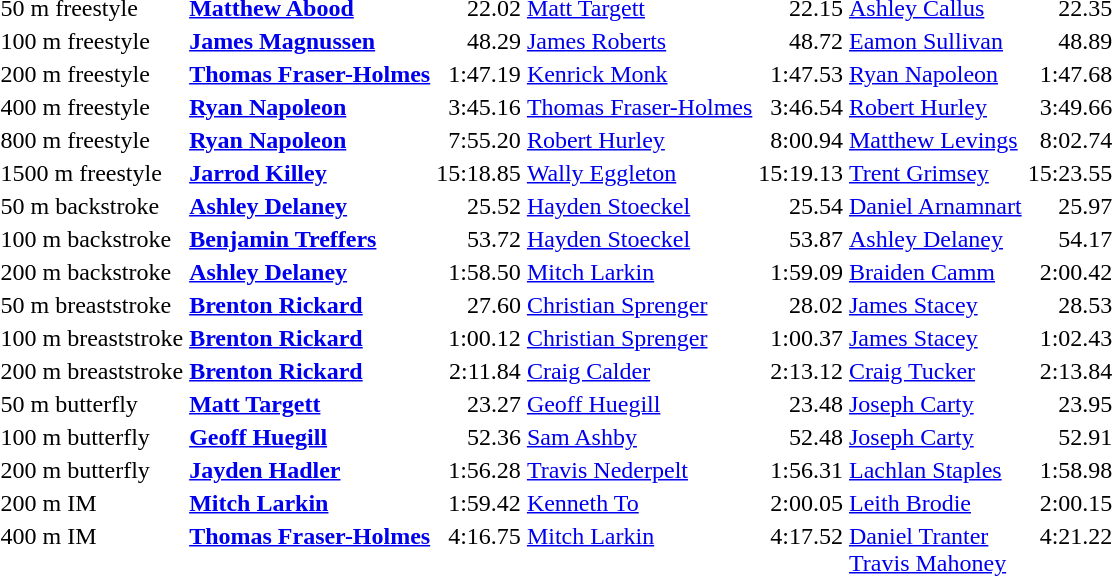<table>
<tr valign="top">
<td>50 m freestyle<br></td>
<td><strong><a href='#'>Matthew Abood</a></strong></td>
<td align="right">22.02</td>
<td><a href='#'>Matt Targett</a></td>
<td align="right">22.15</td>
<td><a href='#'>Ashley Callus</a></td>
<td align="right">22.35</td>
</tr>
<tr valign="top">
<td>100 m freestyle<br></td>
<td><strong><a href='#'>James Magnussen</a></strong></td>
<td align="right">48.29</td>
<td><a href='#'>James Roberts</a></td>
<td align="right">48.72</td>
<td><a href='#'>Eamon Sullivan</a></td>
<td align="right">48.89</td>
</tr>
<tr valign="top">
<td>200 m freestyle<br></td>
<td><strong><a href='#'>Thomas Fraser-Holmes</a></strong></td>
<td align="right">1:47.19</td>
<td><a href='#'>Kenrick Monk</a></td>
<td align="right">1:47.53</td>
<td><a href='#'>Ryan Napoleon</a></td>
<td align="right">1:47.68</td>
</tr>
<tr valign="top">
<td>400 m freestyle<br></td>
<td><strong><a href='#'>Ryan Napoleon</a></strong></td>
<td align="right">3:45.16</td>
<td><a href='#'>Thomas Fraser-Holmes</a></td>
<td align="right">3:46.54</td>
<td><a href='#'>Robert Hurley</a></td>
<td align="right">3:49.66</td>
</tr>
<tr valign="top">
<td>800 m freestyle<br></td>
<td><strong><a href='#'>Ryan Napoleon</a></strong></td>
<td align="right">7:55.20</td>
<td><a href='#'>Robert Hurley</a></td>
<td align="right">8:00.94</td>
<td><a href='#'>Matthew Levings</a></td>
<td align="right">8:02.74</td>
</tr>
<tr valign="top">
<td>1500 m freestyle<br></td>
<td><strong><a href='#'>Jarrod Killey</a></strong></td>
<td align="right">15:18.85</td>
<td><a href='#'>Wally Eggleton</a></td>
<td align="right">15:19.13</td>
<td><a href='#'>Trent Grimsey</a></td>
<td align="right">15:23.55</td>
</tr>
<tr valign="top">
<td>50 m backstroke<br></td>
<td><strong><a href='#'>Ashley Delaney</a></strong></td>
<td align="right">25.52</td>
<td><a href='#'>Hayden Stoeckel</a></td>
<td align="right">25.54</td>
<td><a href='#'>Daniel Arnamnart</a></td>
<td align="right">25.97</td>
</tr>
<tr valign="top">
<td>100 m backstroke<br></td>
<td><strong><a href='#'>Benjamin Treffers</a></strong></td>
<td align="right">53.72</td>
<td><a href='#'>Hayden Stoeckel</a></td>
<td align="right">53.87</td>
<td><a href='#'>Ashley Delaney</a></td>
<td align="right">54.17</td>
</tr>
<tr valign="top">
<td>200 m backstroke<br></td>
<td><strong><a href='#'>Ashley Delaney</a></strong></td>
<td align="right">1:58.50</td>
<td><a href='#'>Mitch Larkin</a></td>
<td align="right">1:59.09</td>
<td><a href='#'>Braiden Camm</a></td>
<td align="right">2:00.42</td>
</tr>
<tr valign="top">
<td>50 m breaststroke<br></td>
<td><strong><a href='#'>Brenton Rickard</a></strong></td>
<td align="right">27.60</td>
<td><a href='#'>Christian Sprenger</a></td>
<td align="right">28.02</td>
<td><a href='#'>James Stacey</a></td>
<td align="right">28.53</td>
</tr>
<tr valign="top">
<td>100 m breaststroke<br></td>
<td><strong><a href='#'>Brenton Rickard</a></strong></td>
<td align="right">1:00.12</td>
<td><a href='#'>Christian Sprenger</a></td>
<td align="right">1:00.37</td>
<td><a href='#'>James Stacey</a></td>
<td align="right">1:02.43</td>
</tr>
<tr valign="top">
<td>200 m breaststroke<br></td>
<td><strong><a href='#'>Brenton Rickard</a></strong></td>
<td align="right">2:11.84</td>
<td><a href='#'>Craig Calder</a></td>
<td align="right">2:13.12</td>
<td><a href='#'>Craig Tucker</a></td>
<td align="right">2:13.84</td>
</tr>
<tr valign="top">
<td>50 m butterfly<br></td>
<td><strong><a href='#'>Matt Targett</a></strong></td>
<td align="right">23.27</td>
<td><a href='#'>Geoff Huegill</a></td>
<td align="right">23.48</td>
<td><a href='#'>Joseph Carty</a></td>
<td align="right">23.95</td>
</tr>
<tr valign="top">
<td>100 m butterfly<br></td>
<td><strong><a href='#'>Geoff Huegill</a></strong></td>
<td align="right">52.36</td>
<td><a href='#'>Sam Ashby</a></td>
<td align="right">52.48</td>
<td><a href='#'>Joseph Carty</a></td>
<td align="right">52.91</td>
</tr>
<tr valign="top">
<td>200 m butterfly<br></td>
<td><strong><a href='#'>Jayden Hadler</a></strong></td>
<td align="right">1:56.28</td>
<td><a href='#'>Travis Nederpelt</a></td>
<td align="right">1:56.31</td>
<td><a href='#'>Lachlan Staples</a></td>
<td align="right">1:58.98</td>
</tr>
<tr valign="top">
<td>200 m IM<br></td>
<td><strong><a href='#'>Mitch Larkin</a></strong></td>
<td align="right">1:59.42</td>
<td><a href='#'>Kenneth To</a></td>
<td align="right">2:00.05</td>
<td><a href='#'>Leith Brodie</a></td>
<td align="right">2:00.15</td>
</tr>
<tr valign="top">
<td>400 m IM<br></td>
<td><strong><a href='#'>Thomas Fraser-Holmes</a></strong></td>
<td align="right">4:16.75</td>
<td><a href='#'>Mitch Larkin</a></td>
<td align="right">4:17.52</td>
<td><a href='#'>Daniel Tranter</a><br><a href='#'>Travis Mahoney</a></td>
<td align="right">4:21.22</td>
</tr>
</table>
